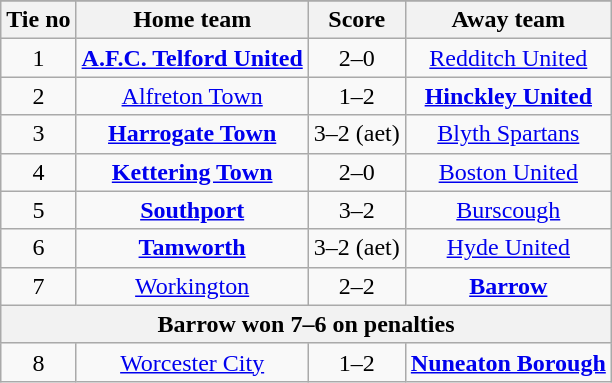<table border=0 cellpadding=0 cellspacing=0>
<tr>
<td valign="top"><br><table class="wikitable" style="text-align: center">
<tr>
</tr>
<tr>
<th>Tie no</th>
<th>Home team</th>
<th>Score</th>
<th>Away team</th>
</tr>
<tr>
<td>1</td>
<td><strong><a href='#'>A.F.C. Telford United</a></strong></td>
<td>2–0</td>
<td><a href='#'>Redditch United</a></td>
</tr>
<tr>
<td>2</td>
<td><a href='#'>Alfreton Town</a></td>
<td>1–2</td>
<td><strong><a href='#'>Hinckley United</a></strong></td>
</tr>
<tr>
<td>3</td>
<td><strong><a href='#'>Harrogate Town</a></strong></td>
<td>3–2 (aet)</td>
<td><a href='#'>Blyth Spartans</a></td>
</tr>
<tr>
<td>4</td>
<td><strong><a href='#'>Kettering Town</a></strong></td>
<td>2–0</td>
<td><a href='#'>Boston United</a></td>
</tr>
<tr>
<td>5</td>
<td><strong><a href='#'>Southport</a></strong></td>
<td>3–2</td>
<td><a href='#'>Burscough</a></td>
</tr>
<tr>
<td>6</td>
<td><strong><a href='#'>Tamworth</a></strong></td>
<td>3–2 (aet)</td>
<td><a href='#'>Hyde United</a></td>
</tr>
<tr>
<td>7</td>
<td><a href='#'>Workington</a></td>
<td>2–2</td>
<td><strong><a href='#'>Barrow</a></strong></td>
</tr>
<tr>
<th colspan=5>Barrow won 7–6 on penalties</th>
</tr>
<tr>
<td>8</td>
<td><a href='#'>Worcester City</a></td>
<td>1–2</td>
<td><strong><a href='#'>Nuneaton Borough</a></strong></td>
</tr>
</table>
</td>
</tr>
</table>
